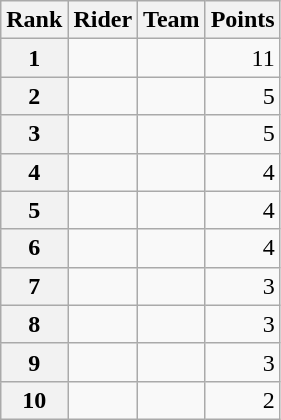<table class="wikitable">
<tr>
<th scope="col">Rank</th>
<th scope="col">Rider</th>
<th scope="col">Team</th>
<th scope="col">Points</th>
</tr>
<tr>
<th scope="row">1</th>
<td> </td>
<td></td>
<td style="text-align:right;">11</td>
</tr>
<tr>
<th scope="row">2</th>
<td> </td>
<td></td>
<td style="text-align:right;">5</td>
</tr>
<tr>
<th scope="row">3</th>
<td> </td>
<td></td>
<td style="text-align:right;">5</td>
</tr>
<tr>
<th scope="row">4</th>
<td> </td>
<td></td>
<td style="text-align:right;">4</td>
</tr>
<tr>
<th scope="row">5</th>
<td></td>
<td></td>
<td style="text-align:right;">4</td>
</tr>
<tr>
<th scope="row">6</th>
<td></td>
<td></td>
<td style="text-align:right;">4</td>
</tr>
<tr>
<th scope="row">7</th>
<td></td>
<td></td>
<td style="text-align:right;">3</td>
</tr>
<tr>
<th scope="row">8</th>
<td></td>
<td></td>
<td style="text-align:right;">3</td>
</tr>
<tr>
<th scope="row">9</th>
<td></td>
<td></td>
<td style="text-align:right;">3</td>
</tr>
<tr>
<th scope="row">10</th>
<td></td>
<td></td>
<td style="text-align:right;">2</td>
</tr>
</table>
